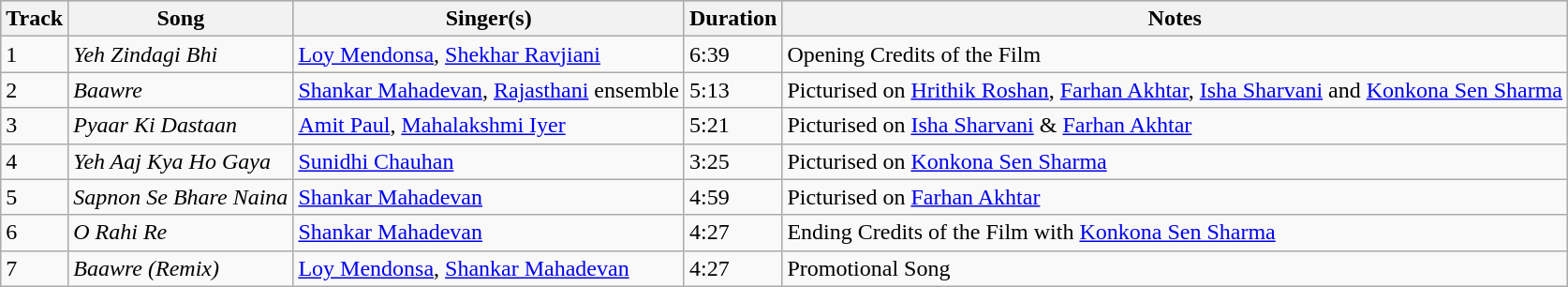<table class="wikitable">
<tr style="background:#ccc; text-align:center;">
<th>Track</th>
<th>Song</th>
<th>Singer(s)</th>
<th>Duration</th>
<th>Notes</th>
</tr>
<tr>
<td>1</td>
<td><em>Yeh Zindagi Bhi</em></td>
<td><a href='#'>Loy Mendonsa</a>, <a href='#'>Shekhar Ravjiani</a></td>
<td>6:39</td>
<td>Opening Credits of the Film</td>
</tr>
<tr>
<td>2</td>
<td><em>Baawre</em></td>
<td><a href='#'>Shankar Mahadevan</a>, <a href='#'>Rajasthani</a> ensemble</td>
<td>5:13</td>
<td>Picturised on <a href='#'>Hrithik Roshan</a>, <a href='#'>Farhan Akhtar</a>, <a href='#'>Isha Sharvani</a> and <a href='#'>Konkona Sen Sharma</a></td>
</tr>
<tr>
<td>3</td>
<td><em>Pyaar Ki Dastaan</em></td>
<td><a href='#'>Amit Paul</a>, <a href='#'>Mahalakshmi Iyer</a></td>
<td>5:21</td>
<td>Picturised on <a href='#'>Isha Sharvani</a> & <a href='#'>Farhan Akhtar</a></td>
</tr>
<tr>
<td>4</td>
<td><em>Yeh Aaj Kya Ho Gaya</em></td>
<td><a href='#'>Sunidhi Chauhan</a></td>
<td>3:25</td>
<td>Picturised on <a href='#'>Konkona Sen Sharma</a></td>
</tr>
<tr>
<td>5</td>
<td><em>Sapnon Se Bhare Naina</em></td>
<td><a href='#'>Shankar Mahadevan</a></td>
<td>4:59</td>
<td>Picturised on <a href='#'>Farhan Akhtar</a></td>
</tr>
<tr>
<td>6</td>
<td><em>O Rahi Re</em></td>
<td><a href='#'>Shankar Mahadevan</a></td>
<td>4:27</td>
<td>Ending Credits of the Film with <a href='#'>Konkona Sen Sharma</a></td>
</tr>
<tr>
<td>7</td>
<td><em>Baawre (Remix)</em></td>
<td><a href='#'>Loy Mendonsa</a>, <a href='#'>Shankar Mahadevan</a></td>
<td>4:27</td>
<td>Promotional Song</td>
</tr>
</table>
